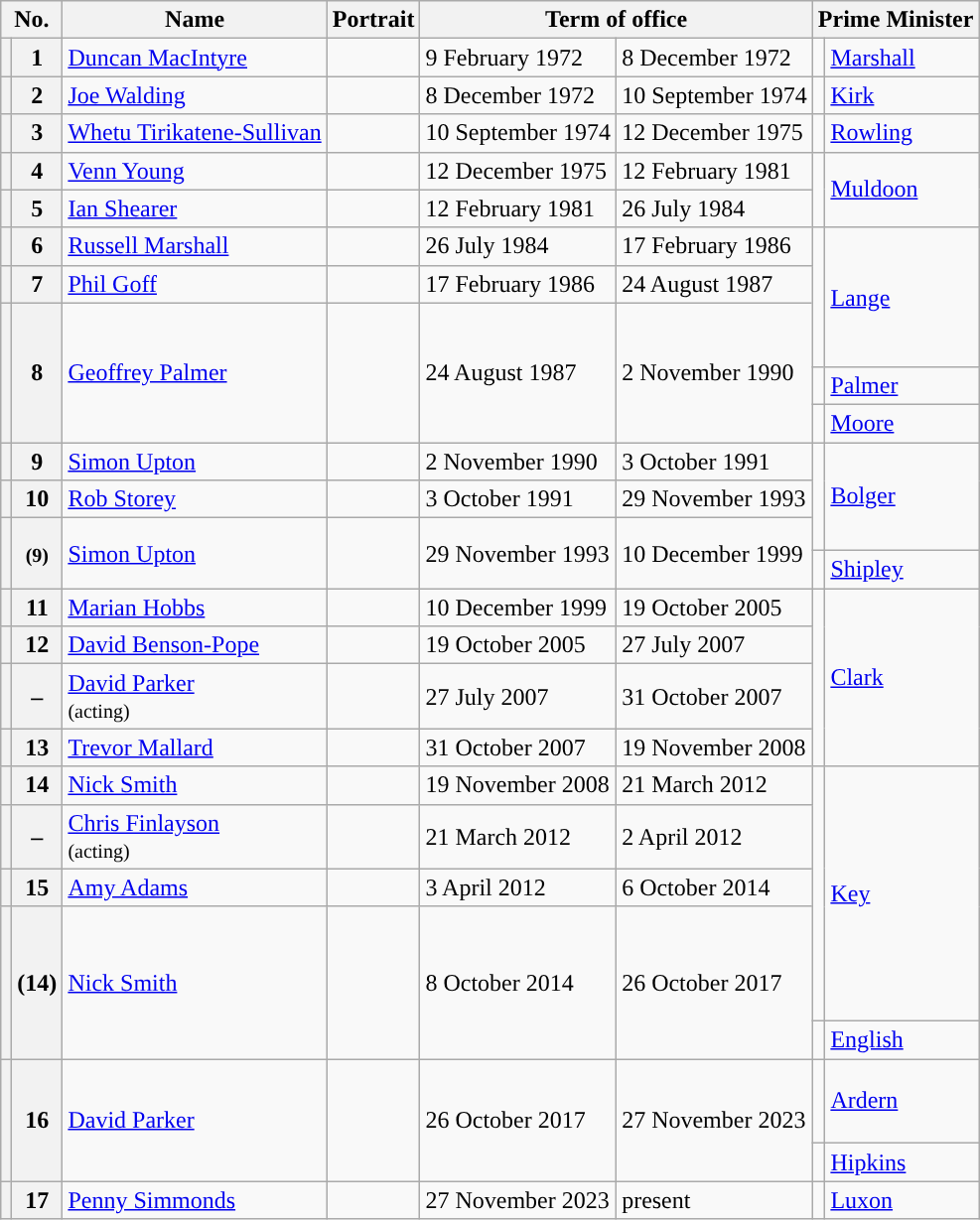<table class="wikitable">
<tr>
<th colspan="2">No.</th>
<th>Name</th>
<th>Portrait</th>
<th colspan="2">Term of office</th>
<th colspan="2">Prime Minister</th>
</tr>
<tr>
<th style="color:inherit;background:"></th>
<th>1</th>
<td><a href='#'>Duncan MacIntyre</a></td>
<td></td>
<td>9 February 1972</td>
<td>8 December 1972</td>
<td width=1 style="color:inherit;background:"></td>
<td><a href='#'>Marshall</a></td>
</tr>
<tr>
<th style="color:inherit;background:"></th>
<th>2</th>
<td><a href='#'>Joe Walding</a></td>
<td></td>
<td>8 December 1972</td>
<td>10 September 1974</td>
<td style="color:inherit;background:"></td>
<td><a href='#'>Kirk</a></td>
</tr>
<tr>
<th style="color:inherit;background:"></th>
<th>3</th>
<td><a href='#'>Whetu Tirikatene-Sullivan</a></td>
<td></td>
<td>10 September 1974</td>
<td>12 December 1975</td>
<td style="color:inherit;background:"></td>
<td><a href='#'>Rowling</a></td>
</tr>
<tr>
<th style="color:inherit;background:"></th>
<th>4</th>
<td><a href='#'>Venn Young</a></td>
<td></td>
<td>12 December 1975</td>
<td>12 February 1981</td>
<td rowspan="2" style="color:inherit;background:"></td>
<td rowspan="2"><a href='#'>Muldoon</a></td>
</tr>
<tr>
<th style="color:inherit;background:"></th>
<th>5</th>
<td><a href='#'>Ian Shearer</a></td>
<td></td>
<td>12 February 1981</td>
<td>26 July 1984</td>
</tr>
<tr>
<th style="color:inherit;background:"></th>
<th>6</th>
<td><a href='#'>Russell Marshall</a></td>
<td></td>
<td>26 July 1984</td>
<td>17 February 1986</td>
<td rowspan=2 style="border-bottom:solid 0 grey; background:"></td>
<td rowspan=3><a href='#'>Lange</a></td>
</tr>
<tr>
<th style="color:inherit;background:"></th>
<th>7</th>
<td><a href='#'>Phil Goff</a></td>
<td></td>
<td>17 February 1986</td>
<td>24 August 1987</td>
</tr>
<tr>
<th rowspan=3 style="color:inherit;background:"></th>
<th rowspan=3>8</th>
<td rowspan=3><a href='#'>Geoffrey Palmer</a></td>
<td rowspan=3></td>
<td rowspan=3>24 August 1987</td>
<td rowspan=3>2 November 1990</td>
<td height=36 style="border-top:solid 0 grey; background:"></td>
</tr>
<tr>
<td style="color:inherit;background:"></td>
<td><a href='#'>Palmer</a></td>
</tr>
<tr>
<td style="color:inherit;background:"></td>
<td><a href='#'>Moore</a></td>
</tr>
<tr>
<th style="color:inherit;background:"></th>
<th>9</th>
<td><a href='#'>Simon Upton</a></td>
<td></td>
<td>2 November 1990</td>
<td>3 October 1991</td>
<td rowspan=3 style="color:inherit;background:"></td>
<td rowspan=3><a href='#'>Bolger</a></td>
</tr>
<tr>
<th style="color:inherit;background:"></th>
<th>10</th>
<td><a href='#'>Rob Storey</a></td>
<td></td>
<td>3 October 1991</td>
<td>29 November 1993</td>
</tr>
<tr>
<th height=15 style="border-bottom:solid 0 grey; background:"></th>
<th rowspan=2><small>(9)</small></th>
<td rowspan=2><a href='#'>Simon Upton</a></td>
<td rowspan=2></td>
<td rowspan=2>29 November 1993</td>
<td rowspan=2>10 December 1999</td>
</tr>
<tr>
<th height=15 style="border-top:solid 0 grey; background:"></th>
<td style="color:inherit;background:"></td>
<td><a href='#'>Shipley</a></td>
</tr>
<tr>
<th style="color:inherit;background:"></th>
<th>11</th>
<td><a href='#'>Marian Hobbs</a></td>
<td></td>
<td>10 December 1999</td>
<td>19 October 2005</td>
<td rowspan=4 style="color:inherit;background:"></td>
<td rowspan=4><a href='#'>Clark</a></td>
</tr>
<tr>
<th style="color:inherit;background:"></th>
<th>12</th>
<td><a href='#'>David Benson-Pope</a></td>
<td></td>
<td>19 October 2005</td>
<td>27 July 2007</td>
</tr>
<tr>
<th style="color:inherit;background:"></th>
<th>–</th>
<td><a href='#'>David Parker</a><br><small>(acting)</small></td>
<td></td>
<td>27 July 2007</td>
<td>31 October 2007</td>
</tr>
<tr>
<th style="color:inherit;background:"></th>
<th>13</th>
<td><a href='#'>Trevor Mallard</a></td>
<td></td>
<td>31 October 2007</td>
<td>19 November 2008</td>
</tr>
<tr>
<th style="color:inherit;background:"></th>
<th>14</th>
<td><a href='#'>Nick Smith</a></td>
<td></td>
<td>19 November 2008</td>
<td>21 March 2012</td>
<td rowspan="4" style="color:inherit;background:"></td>
<td rowspan="4"><a href='#'>Key</a></td>
</tr>
<tr>
<th style="color:inherit;background:"></th>
<th>–</th>
<td><a href='#'>Chris Finlayson</a><br><small>(acting)</small></td>
<td></td>
<td>21 March 2012</td>
<td>2 April 2012</td>
</tr>
<tr>
<th style="color:inherit;background:"></th>
<th>15</th>
<td><a href='#'>Amy Adams</a></td>
<td></td>
<td>3 April 2012</td>
<td>6 October 2014</td>
</tr>
<tr>
<th height=70 style="border-bottom:solid 0 grey; background:"></th>
<th rowspan="2">(14)</th>
<td rowspan="2"><a href='#'>Nick Smith</a></td>
<td rowspan="2"></td>
<td rowspan="2">8 October 2014</td>
<td rowspan="2">26 October 2017</td>
</tr>
<tr>
<th height=15 style="border-top:solid 0 grey; background:"></th>
<td style="color:inherit;background:"></td>
<td><a href='#'>English</a></td>
</tr>
<tr>
<th height=50 style="border-bottom:solid 0 grey; background:"></th>
<th rowspan="2">16</th>
<td rowspan="2"><a href='#'>David Parker</a></td>
<td rowspan="2"></td>
<td rowspan="2">26 October 2017</td>
<td rowspan="2">27 November 2023</td>
<td style="color:inherit;background:"></td>
<td><a href='#'>Ardern</a></td>
</tr>
<tr>
<th height=15 style="border-top:solid 0 grey; background:"></th>
<td style="color:inherit;background:"></td>
<td><a href='#'>Hipkins</a></td>
</tr>
<tr>
<th style="color:inherit;background:"></th>
<th>17</th>
<td><a href='#'>Penny Simmonds</a></td>
<td></td>
<td>27 November 2023</td>
<td>present</td>
<td style="color:inherit;background:"></td>
<td><a href='#'>Luxon</a></td>
</tr>
</table>
